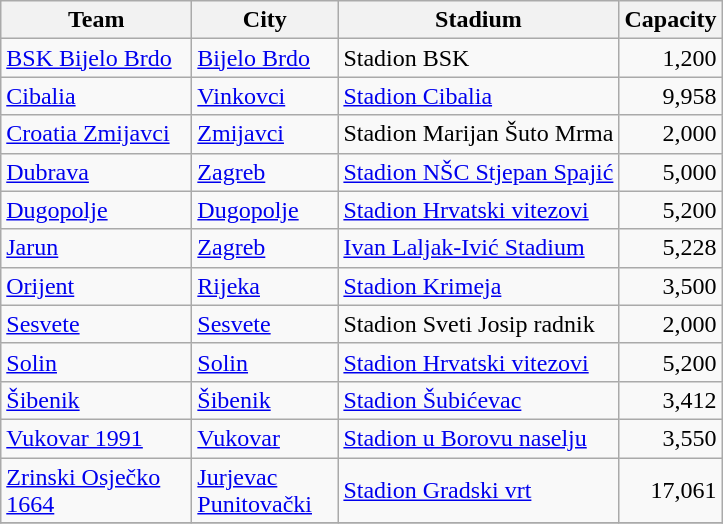<table class="wikitable sortable">
<tr>
<th width="120">Team</th>
<th width="90">City</th>
<th width="180">Stadium</th>
<th width="60">Capacity</th>
</tr>
<tr>
<td><a href='#'>BSK Bijelo Brdo</a></td>
<td><a href='#'>Bijelo Brdo</a></td>
<td>Stadion BSK</td>
<td align="right">1,200</td>
</tr>
<tr>
<td><a href='#'>Cibalia</a></td>
<td><a href='#'>Vinkovci</a></td>
<td><a href='#'>Stadion Cibalia</a></td>
<td align="right">9,958</td>
</tr>
<tr>
<td><a href='#'>Croatia Zmijavci</a></td>
<td><a href='#'>Zmijavci</a></td>
<td>Stadion Marijan Šuto Mrma</td>
<td align="right">2,000</td>
</tr>
<tr>
<td><a href='#'>Dubrava</a></td>
<td><a href='#'>Zagreb</a></td>
<td><a href='#'>Stadion NŠC Stjepan Spajić</a></td>
<td align="right">5,000</td>
</tr>
<tr>
<td><a href='#'>Dugopolje</a></td>
<td><a href='#'>Dugopolje</a></td>
<td><a href='#'>Stadion Hrvatski vitezovi</a></td>
<td align="right">5,200</td>
</tr>
<tr>
<td><a href='#'>Jarun</a></td>
<td><a href='#'>Zagreb</a></td>
<td><a href='#'>Ivan Laljak-Ivić Stadium</a></td>
<td align="right">5,228</td>
</tr>
<tr>
<td><a href='#'>Orijent</a></td>
<td><a href='#'>Rijeka</a></td>
<td><a href='#'>Stadion Krimeja</a></td>
<td align="right">3,500</td>
</tr>
<tr>
<td><a href='#'>Sesvete</a></td>
<td><a href='#'>Sesvete</a></td>
<td>Stadion Sveti Josip radnik</td>
<td align="right">2,000</td>
</tr>
<tr>
<td><a href='#'>Solin</a></td>
<td><a href='#'>Solin</a></td>
<td><a href='#'>Stadion Hrvatski vitezovi</a></td>
<td align="right">5,200</td>
</tr>
<tr>
<td><a href='#'>Šibenik</a></td>
<td><a href='#'>Šibenik</a></td>
<td><a href='#'>Stadion Šubićevac</a></td>
<td align="right">3,412</td>
</tr>
<tr>
<td><a href='#'>Vukovar 1991</a></td>
<td><a href='#'>Vukovar</a></td>
<td><a href='#'>Stadion u Borovu naselju</a></td>
<td align="right">3,550</td>
</tr>
<tr>
<td><a href='#'>Zrinski Osječko 1664</a></td>
<td><a href='#'>Jurjevac Punitovački</a></td>
<td><a href='#'>Stadion Gradski vrt</a></td>
<td align="right">17,061</td>
</tr>
<tr>
</tr>
</table>
